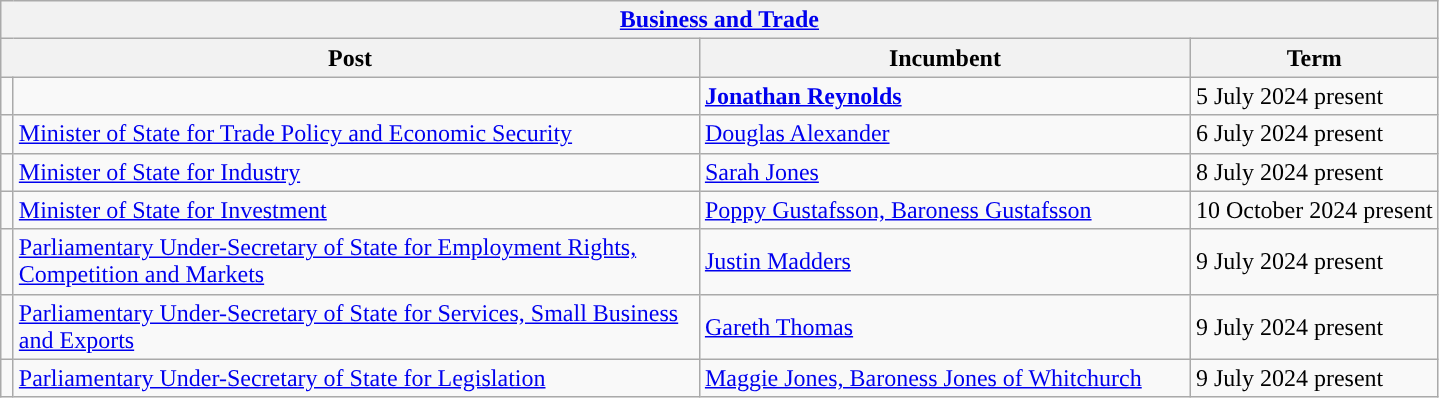<table class="wikitable">
<tr>
<th colspan="4"><a href='#'>Business and Trade</a></th>
</tr>
<tr>
<th colspan="2">Post</th>
<th>Incumbent</th>
<th>Term</th>
</tr>
<tr>
<td style="width: 1px; background: "></td>
<td style="width: 450px;"></td>
<td style="width: 320px;"><strong><a href='#'>Jonathan Reynolds</a></strong></td>
<td>5 July 2024 present</td>
</tr>
<tr>
<td style="width: 1px; background: "></td>
<td><a href='#'>Minister of State for Trade Policy and Economic Security</a></td>
<td style="width: 320px;"><a href='#'>Douglas Alexander</a></td>
<td>6 July 2024 present</td>
</tr>
<tr>
<td style="width: 1px; background: "></td>
<td><a href='#'>Minister of State for Industry</a></td>
<td><a href='#'>Sarah Jones</a></td>
<td>8 July 2024 present</td>
</tr>
<tr>
<td style="width: 1px; background: "></td>
<td><a href='#'>Minister of State for Investment</a></td>
<td><a href='#'>Poppy Gustafsson, Baroness Gustafsson</a> </td>
<td>10 October 2024 present</td>
</tr>
<tr>
<td style="width: 1px; background: "></td>
<td><a href='#'>Parliamentary Under-Secretary of State for Employment Rights, Competition and Markets</a></td>
<td><a href='#'>Justin Madders</a></td>
<td>9 July 2024 present</td>
</tr>
<tr>
<td style="width: 1px; background: "></td>
<td><a href='#'>Parliamentary Under-Secretary of State for Services, Small Business and Exports</a></td>
<td><a href='#'>Gareth Thomas</a></td>
<td>9 July 2024 present</td>
</tr>
<tr>
<td style="width: 1px; background: "></td>
<td><a href='#'>Parliamentary Under-Secretary of State for Legislation</a></td>
<td><a href='#'>Maggie Jones, Baroness Jones of Whitchurch</a> </td>
<td>9 July 2024 present</td>
</tr>
</table>
